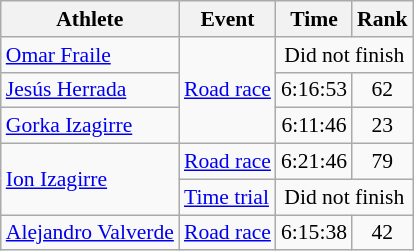<table class="wikitable" style="font-size:90%">
<tr>
<th>Athlete</th>
<th>Event</th>
<th>Time</th>
<th>Rank</th>
</tr>
<tr align=center>
<td align=left><a href='#'>Omar Fraile</a></td>
<td align=left rowspan=3><a href='#'>Road race</a></td>
<td colspan=2>Did not finish</td>
</tr>
<tr align=center>
<td align=left><a href='#'>Jesús Herrada</a></td>
<td>6:16:53</td>
<td>62</td>
</tr>
<tr align=center>
<td align=left><a href='#'>Gorka Izagirre</a></td>
<td>6:11:46</td>
<td>23</td>
</tr>
<tr align=center>
<td style="text-align:left;" rowspan="2"><a href='#'>Ion Izagirre</a></td>
<td align=left><a href='#'>Road race</a></td>
<td>6:21:46</td>
<td>79</td>
</tr>
<tr align=center>
<td align=left><a href='#'>Time trial</a></td>
<td colspan=2>Did not finish</td>
</tr>
<tr align=center>
<td align=left><a href='#'>Alejandro Valverde</a></td>
<td align=left><a href='#'>Road race</a></td>
<td>6:15:38</td>
<td>42</td>
</tr>
</table>
